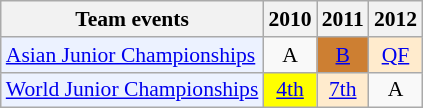<table class="wikitable" style="font-size: 90%; text-align:center">
<tr>
<th>Team events</th>
<th>2010</th>
<th>2011</th>
<th>2012</th>
</tr>
<tr>
<td bgcolor="#ECF2FF"; align="left"><a href='#'>Asian Junior Championships</a></td>
<td>A</td>
<td bgcolor=CD7F32><a href='#'>B</a></td>
<td bgcolor=FFEBCD><a href='#'>QF</a></td>
</tr>
<tr>
<td bgcolor="#ECF2FF"; align="left"><a href='#'>World Junior Championships</a></td>
<td bgcolor=FFFF00><a href='#'>4th</a></td>
<td bgcolor=FFEBCD><a href='#'>7th</a></td>
<td>A</td>
</tr>
</table>
